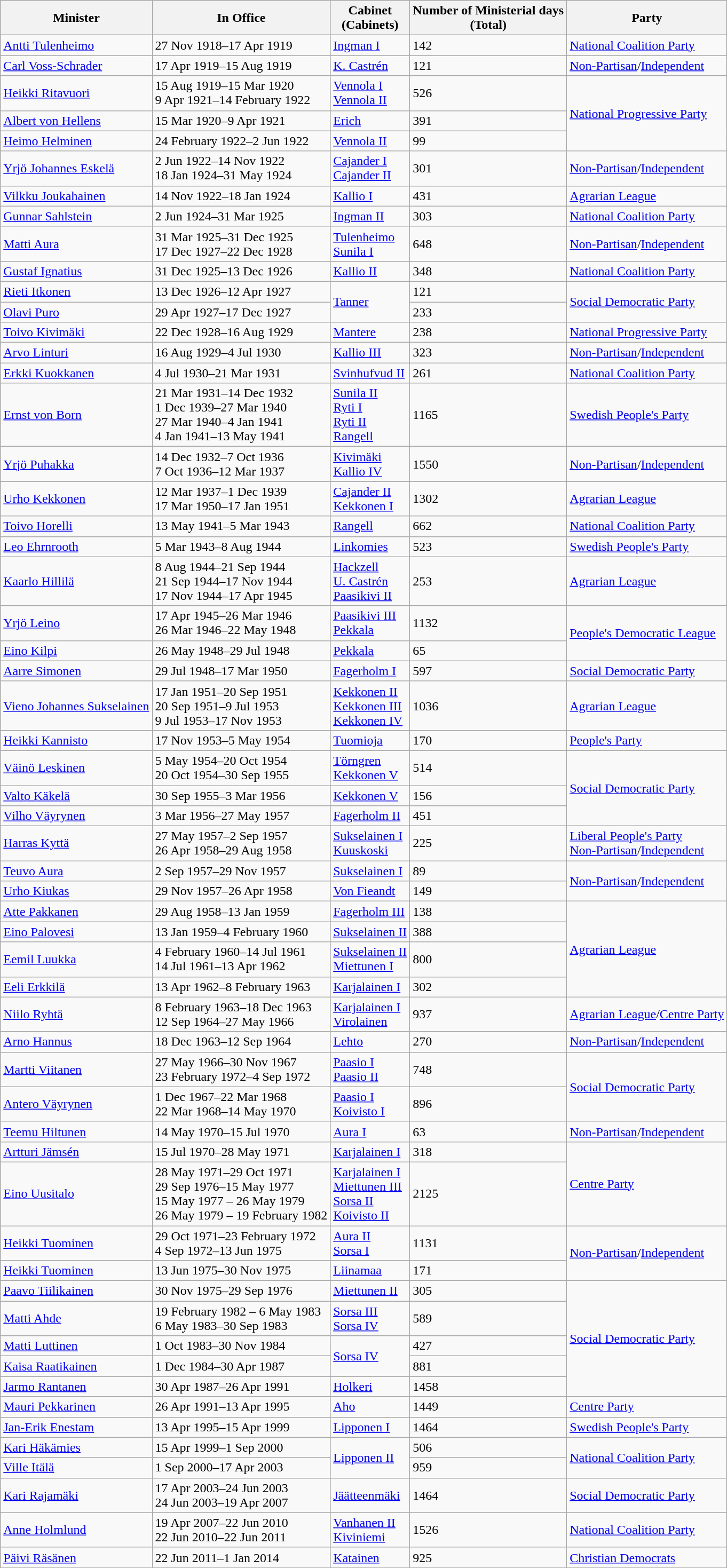<table class="wikitable">
<tr>
<th>Minister</th>
<th>In Office</th>
<th>Cabinet<br>(Cabinets)</th>
<th>Number of Ministerial days <br>(Total)</th>
<th>Party</th>
</tr>
<tr>
<td><a href='#'>Antti Tulenheimo</a></td>
<td>27 Nov 1918–17 Apr 1919</td>
<td><a href='#'>Ingman I</a></td>
<td>142</td>
<td><a href='#'>National Coalition Party</a></td>
</tr>
<tr>
<td><a href='#'>Carl Voss-Schrader</a></td>
<td>17 Apr 1919–15 Aug 1919</td>
<td><a href='#'>K. Castrén</a></td>
<td>121</td>
<td><a href='#'>Non-Partisan</a>/<a href='#'>Independent</a></td>
</tr>
<tr>
<td><a href='#'>Heikki Ritavuori</a></td>
<td>15 Aug 1919–15  Mar  1920<br>9 Apr 1921–14  February 1922</td>
<td><a href='#'>Vennola I</a><br><a href='#'>Vennola II</a></td>
<td>526</td>
<td rowspan=3><a href='#'>National Progressive Party</a></td>
</tr>
<tr>
<td><a href='#'>Albert von Hellens</a></td>
<td>15  Mar  1920–9 Apr 1921</td>
<td><a href='#'>Erich</a></td>
<td>391</td>
</tr>
<tr>
<td><a href='#'>Heimo Helminen</a></td>
<td>24  February 1922–2 Jun 1922</td>
<td><a href='#'>Vennola II</a></td>
<td>99</td>
</tr>
<tr>
<td><a href='#'>Yrjö Johannes Eskelä</a></td>
<td>2 Jun 1922–14 Nov 1922<br>18 Jan 1924–31 May 1924</td>
<td><a href='#'>Cajander I</a><br><a href='#'>Cajander II</a></td>
<td>301</td>
<td><a href='#'>Non-Partisan</a>/<a href='#'>Independent</a></td>
</tr>
<tr>
<td><a href='#'>Vilkku Joukahainen</a></td>
<td>14 Nov 1922–18 Jan 1924</td>
<td><a href='#'>Kallio I</a></td>
<td>431</td>
<td><a href='#'>Agrarian League</a></td>
</tr>
<tr>
<td><a href='#'>Gunnar Sahlstein</a></td>
<td>2 Jun 1924–31  Mar  1925</td>
<td><a href='#'>Ingman II</a></td>
<td>303</td>
<td><a href='#'>National Coalition Party</a></td>
</tr>
<tr>
<td><a href='#'>Matti Aura</a></td>
<td>31  Mar  1925–31 Dec 1925<br>17 Dec 1927–22 Dec 1928</td>
<td><a href='#'>Tulenheimo</a><br><a href='#'>Sunila I</a></td>
<td>648</td>
<td><a href='#'>Non-Partisan</a>/<a href='#'>Independent</a></td>
</tr>
<tr>
<td><a href='#'>Gustaf Ignatius</a></td>
<td>31 Dec 1925–13 Dec 1926</td>
<td><a href='#'>Kallio II</a></td>
<td>348</td>
<td><a href='#'>National Coalition Party</a></td>
</tr>
<tr>
<td><a href='#'>Rieti Itkonen</a></td>
<td>13 Dec 1926–12 Apr 1927</td>
<td rowspan=2><a href='#'>Tanner</a></td>
<td>121</td>
<td rowspan=2><a href='#'>Social Democratic Party</a></td>
</tr>
<tr>
<td><a href='#'>Olavi Puro</a></td>
<td>29 Apr 1927–17 Dec 1927</td>
<td>233</td>
</tr>
<tr>
<td><a href='#'>Toivo Kivimäki</a></td>
<td>22 Dec 1928–16 Aug 1929</td>
<td><a href='#'>Mantere</a></td>
<td>238</td>
<td><a href='#'>National Progressive Party</a></td>
</tr>
<tr>
<td><a href='#'>Arvo Linturi</a></td>
<td>16 Aug 1929–4 Jul 1930</td>
<td><a href='#'>Kallio III</a></td>
<td>323</td>
<td><a href='#'>Non-Partisan</a>/<a href='#'>Independent</a></td>
</tr>
<tr>
<td><a href='#'>Erkki Kuokkanen</a></td>
<td>4 Jul 1930–21  Mar  1931</td>
<td><a href='#'>Svinhufvud II</a></td>
<td>261</td>
<td><a href='#'>National Coalition Party</a></td>
</tr>
<tr>
<td><a href='#'>Ernst von Born</a></td>
<td>21  Mar  1931–14 Dec 1932<br>1 Dec 1939–27  Mar  1940<br>27  Mar  1940–4 Jan 1941<br>4 Jan 1941–13 May 1941</td>
<td><a href='#'>Sunila II</a><br><a href='#'>Ryti I</a><br><a href='#'>Ryti II</a><br><a href='#'>Rangell</a></td>
<td>1165</td>
<td><a href='#'>Swedish People's Party</a></td>
</tr>
<tr>
<td><a href='#'>Yrjö Puhakka</a></td>
<td>14 Dec 1932–7 Oct 1936<br>7 Oct 1936–12  Mar  1937</td>
<td><a href='#'>Kivimäki</a><br><a href='#'>Kallio IV</a></td>
<td>1550</td>
<td><a href='#'>Non-Partisan</a>/<a href='#'>Independent</a></td>
</tr>
<tr>
<td><a href='#'>Urho Kekkonen</a></td>
<td>12  Mar  1937–1 Dec 1939<br>17  Mar  1950–17 Jan 1951</td>
<td><a href='#'>Cajander II</a><br><a href='#'>Kekkonen I</a></td>
<td>1302</td>
<td><a href='#'>Agrarian League</a></td>
</tr>
<tr>
<td><a href='#'>Toivo Horelli</a></td>
<td>13 May 1941–5  Mar  1943</td>
<td><a href='#'>Rangell</a></td>
<td>662</td>
<td><a href='#'>National Coalition Party</a></td>
</tr>
<tr>
<td><a href='#'>Leo Ehrnrooth</a></td>
<td>5  Mar  1943–8 Aug 1944</td>
<td><a href='#'>Linkomies</a></td>
<td>523</td>
<td><a href='#'>Swedish People's Party</a></td>
</tr>
<tr>
<td><a href='#'>Kaarlo Hillilä</a></td>
<td>8 Aug 1944–21 Sep 1944<br>21 Sep 1944–17 Nov 1944<br>17 Nov 1944–17 Apr 1945</td>
<td><a href='#'>Hackzell</a><br><a href='#'>U. Castrén</a><br><a href='#'>Paasikivi II</a></td>
<td>253</td>
<td><a href='#'>Agrarian League</a></td>
</tr>
<tr>
<td><a href='#'>Yrjö Leino</a></td>
<td>17 Apr 1945–26  Mar  1946<br>26  Mar  1946–22 May 1948</td>
<td><a href='#'>Paasikivi III</a><br><a href='#'>Pekkala</a></td>
<td>1132</td>
<td rowspan=2><a href='#'>People's Democratic League</a></td>
</tr>
<tr>
<td><a href='#'>Eino Kilpi</a></td>
<td>26 May 1948–29 Jul 1948</td>
<td><a href='#'>Pekkala</a></td>
<td>65</td>
</tr>
<tr>
<td><a href='#'>Aarre Simonen</a></td>
<td>29 Jul 1948–17  Mar  1950</td>
<td><a href='#'>Fagerholm I</a></td>
<td>597</td>
<td><a href='#'>Social Democratic Party</a></td>
</tr>
<tr>
<td><a href='#'>Vieno Johannes Sukselainen</a></td>
<td>17 Jan 1951–20 Sep 1951<br>20 Sep 1951–9 Jul 1953<br>9 Jul 1953–17 Nov 1953</td>
<td><a href='#'>Kekkonen II</a><br><a href='#'>Kekkonen III</a><br><a href='#'>Kekkonen IV</a></td>
<td>1036</td>
<td><a href='#'>Agrarian League</a></td>
</tr>
<tr>
<td><a href='#'>Heikki Kannisto</a></td>
<td>17 Nov 1953–5 May 1954</td>
<td><a href='#'>Tuomioja</a></td>
<td>170</td>
<td><a href='#'>People's Party</a></td>
</tr>
<tr>
<td><a href='#'>Väinö Leskinen</a></td>
<td>5 May 1954–20 Oct 1954<br>20 Oct 1954–30 Sep 1955</td>
<td><a href='#'>Törngren</a><br><a href='#'>Kekkonen V</a></td>
<td>514</td>
<td rowspan=3><a href='#'>Social Democratic Party</a></td>
</tr>
<tr>
<td><a href='#'>Valto Käkelä</a></td>
<td>30 Sep 1955–3  Mar  1956</td>
<td><a href='#'>Kekkonen V</a></td>
<td>156</td>
</tr>
<tr>
<td><a href='#'>Vilho Väyrynen</a></td>
<td>3  Mar  1956–27 May 1957</td>
<td><a href='#'>Fagerholm II</a></td>
<td>451</td>
</tr>
<tr>
<td><a href='#'>Harras Kyttä</a></td>
<td>27 May 1957–2 Sep 1957<br>26 Apr 1958–29 Aug 1958</td>
<td><a href='#'>Sukselainen I</a><br><a href='#'>Kuuskoski</a></td>
<td>225</td>
<td><a href='#'>Liberal People's Party</a><br><a href='#'>Non-Partisan</a>/<a href='#'>Independent</a></td>
</tr>
<tr>
<td><a href='#'>Teuvo Aura</a></td>
<td>2 Sep 1957–29 Nov 1957</td>
<td><a href='#'>Sukselainen I</a></td>
<td>89</td>
<td rowspan=2><a href='#'>Non-Partisan</a>/<a href='#'>Independent</a></td>
</tr>
<tr>
<td><a href='#'>Urho Kiukas</a></td>
<td>29 Nov 1957–26 Apr 1958</td>
<td><a href='#'>Von Fieandt</a></td>
<td>149</td>
</tr>
<tr>
<td><a href='#'>Atte Pakkanen</a></td>
<td>29 Aug 1958–13 Jan 1959</td>
<td><a href='#'>Fagerholm III</a></td>
<td>138</td>
<td rowspan=4><a href='#'>Agrarian League</a></td>
</tr>
<tr>
<td><a href='#'>Eino Palovesi</a></td>
<td>13 Jan 1959–4  February 1960</td>
<td><a href='#'>Sukselainen II</a></td>
<td>388</td>
</tr>
<tr>
<td><a href='#'>Eemil Luukka</a></td>
<td>4  February 1960–14 Jul 1961<br>14 Jul 1961–13 Apr 1962</td>
<td><a href='#'>Sukselainen II</a><br><a href='#'>Miettunen I</a></td>
<td>800</td>
</tr>
<tr>
<td><a href='#'>Eeli Erkkilä</a></td>
<td>13 Apr 1962–8  February 1963</td>
<td><a href='#'>Karjalainen I</a></td>
<td>302</td>
</tr>
<tr>
<td><a href='#'>Niilo Ryhtä</a></td>
<td>8  February 1963–18 Dec 1963<br>12 Sep 1964–27 May 1966</td>
<td><a href='#'>Karjalainen I</a><br><a href='#'>Virolainen</a></td>
<td>937</td>
<td><a href='#'>Agrarian League</a>/<a href='#'>Centre Party</a></td>
</tr>
<tr>
<td><a href='#'>Arno Hannus</a></td>
<td>18 Dec 1963–12 Sep 1964</td>
<td><a href='#'>Lehto</a></td>
<td>270</td>
<td><a href='#'>Non-Partisan</a>/<a href='#'>Independent</a></td>
</tr>
<tr>
<td><a href='#'>Martti Viitanen</a></td>
<td>27 May 1966–30 Nov 1967<br>23  February 1972–4 Sep 1972</td>
<td><a href='#'>Paasio I</a><br><a href='#'>Paasio II</a></td>
<td>748</td>
<td rowspan=2><a href='#'>Social Democratic Party</a></td>
</tr>
<tr>
<td><a href='#'>Antero Väyrynen</a></td>
<td>1 Dec 1967–22  Mar  1968<br>22  Mar  1968–14 May 1970</td>
<td><a href='#'>Paasio I</a><br><a href='#'>Koivisto I</a></td>
<td>896</td>
</tr>
<tr>
<td><a href='#'>Teemu Hiltunen</a></td>
<td>14 May 1970–15 Jul 1970</td>
<td><a href='#'>Aura I</a></td>
<td>63</td>
<td><a href='#'>Non-Partisan</a>/<a href='#'>Independent</a></td>
</tr>
<tr>
<td><a href='#'>Artturi Jämsén</a></td>
<td>15 Jul 1970–28 May 1971</td>
<td><a href='#'>Karjalainen I</a></td>
<td>318</td>
<td rowspan=2><a href='#'>Centre Party</a></td>
</tr>
<tr>
<td><a href='#'>Eino Uusitalo</a></td>
<td>28 May 1971–29 Oct 1971<br>29 Sep 1976–15 May 1977<br>15 May 1977 – 26 May 1979<br>26 May 1979 – 19  February 1982</td>
<td><a href='#'>Karjalainen I</a><br><a href='#'>Miettunen III</a><br><a href='#'>Sorsa II</a><br><a href='#'>Koivisto II</a></td>
<td>2125</td>
</tr>
<tr>
<td><a href='#'>Heikki Tuominen</a></td>
<td>29 Oct 1971–23  February 1972<br>4 Sep 1972–13 Jun 1975</td>
<td><a href='#'>Aura II</a><br><a href='#'>Sorsa I</a></td>
<td>1131</td>
<td rowspan=2><a href='#'>Non-Partisan</a>/<a href='#'>Independent</a></td>
</tr>
<tr>
<td><a href='#'>Heikki Tuominen</a></td>
<td>13 Jun 1975–30 Nov 1975</td>
<td><a href='#'>Liinamaa</a></td>
<td>171</td>
</tr>
<tr>
<td><a href='#'>Paavo Tiilikainen</a></td>
<td>30 Nov 1975–29 Sep 1976</td>
<td><a href='#'>Miettunen II</a></td>
<td>305</td>
<td rowspan=5><a href='#'>Social Democratic Party</a></td>
</tr>
<tr>
<td><a href='#'>Matti Ahde</a></td>
<td>19  February 1982 – 6 May 1983<br>6 May 1983–30 Sep 1983</td>
<td><a href='#'>Sorsa III</a><br><a href='#'>Sorsa IV</a></td>
<td>589</td>
</tr>
<tr>
<td><a href='#'>Matti Luttinen</a></td>
<td>1 Oct 1983–30 Nov 1984</td>
<td rowspan=2><a href='#'>Sorsa IV</a></td>
<td>427</td>
</tr>
<tr>
<td><a href='#'>Kaisa Raatikainen</a></td>
<td>1 Dec 1984–30 Apr 1987</td>
<td>881</td>
</tr>
<tr>
<td><a href='#'>Jarmo Rantanen</a></td>
<td>30 Apr 1987–26 Apr 1991</td>
<td><a href='#'>Holkeri</a></td>
<td>1458</td>
</tr>
<tr>
<td><a href='#'>Mauri Pekkarinen</a></td>
<td>26 Apr 1991–13 Apr 1995</td>
<td><a href='#'>Aho</a></td>
<td>1449</td>
<td><a href='#'>Centre Party</a></td>
</tr>
<tr>
<td><a href='#'>Jan-Erik Enestam</a></td>
<td>13 Apr 1995–15 Apr 1999</td>
<td><a href='#'>Lipponen I</a></td>
<td>1464</td>
<td><a href='#'>Swedish People's Party</a></td>
</tr>
<tr>
<td><a href='#'>Kari Häkämies</a></td>
<td>15 Apr 1999–1 Sep 2000</td>
<td rowspan=2><a href='#'>Lipponen II</a></td>
<td>506</td>
<td rowspan=2><a href='#'>National Coalition Party</a></td>
</tr>
<tr>
<td><a href='#'>Ville Itälä</a></td>
<td>1 Sep 2000–17 Apr 2003</td>
<td>959</td>
</tr>
<tr>
<td><a href='#'>Kari Rajamäki</a></td>
<td>17 Apr 2003–24 Jun 2003<br>24 Jun 2003–19 Apr 2007</td>
<td><a href='#'>Jäätteenmäki</a></td>
<td>1464</td>
<td><a href='#'>Social Democratic Party</a></td>
</tr>
<tr>
<td><a href='#'>Anne Holmlund</a></td>
<td>19 Apr 2007–22 Jun 2010<br>22 Jun 2010–22 Jun 2011</td>
<td><a href='#'>Vanhanen II</a><br><a href='#'>Kiviniemi</a></td>
<td>1526</td>
<td><a href='#'>National Coalition Party</a></td>
</tr>
<tr>
<td><a href='#'>Päivi Räsänen</a></td>
<td>22 Jun 2011–1 Jan 2014</td>
<td><a href='#'>Katainen</a></td>
<td>925</td>
<td><a href='#'>Christian Democrats</a></td>
</tr>
</table>
